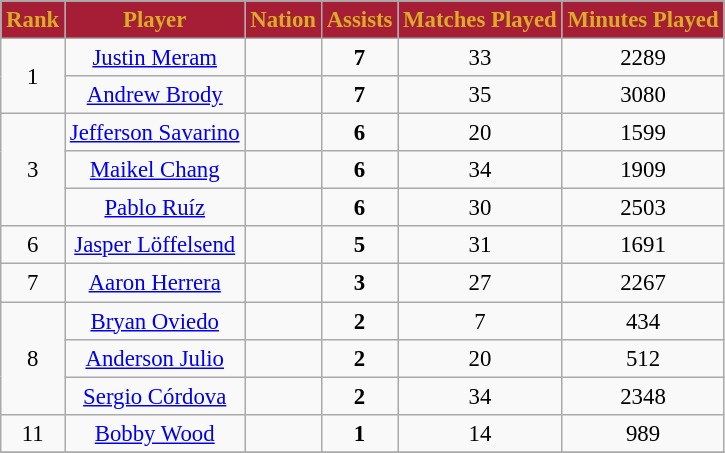<table class="wikitable" style="font-size: 95%; text-align: center;">
<tr>
</tr>
<tr>
<th style="background:#A51E36; color:#DAAC27; text-align:center;">Rank</th>
<th style="background:#A51E36; color:#DAAC27; text-align:center;">Player</th>
<th style="background:#A51E36; color:#DAAC27; text-align:center;">Nation</th>
<th style="background:#A51E36; color:#DAAC27; text-align:center;">Assists</th>
<th style="background:#A51E36; color:#DAAC27; text-align:center;">Matches Played</th>
<th style="background:#A51E36; color:#DAAC27; text-align:center;">Minutes Played</th>
</tr>
<tr>
<td rowspan="2">1</td>
<td><a href='#'>Justin Meram</a></td>
<td></td>
<td><strong>7</strong></td>
<td>33</td>
<td>2289</td>
</tr>
<tr>
<td><a href='#'>Andrew Brody</a></td>
<td></td>
<td><strong>7</strong></td>
<td>35</td>
<td>3080</td>
</tr>
<tr>
<td rowspan="3">3</td>
<td><a href='#'>Jefferson Savarino</a></td>
<td></td>
<td><strong>6</strong></td>
<td>20</td>
<td>1599</td>
</tr>
<tr>
<td><a href='#'>Maikel Chang</a></td>
<td></td>
<td><strong>6</strong></td>
<td>34</td>
<td>1909</td>
</tr>
<tr>
<td><a href='#'>Pablo Ruíz</a></td>
<td></td>
<td><strong>6</strong></td>
<td>30</td>
<td>2503</td>
</tr>
<tr>
<td rowspan="1">6</td>
<td><a href='#'>Jasper Löffelsend</a></td>
<td></td>
<td><strong>5</strong></td>
<td>31</td>
<td>1691</td>
</tr>
<tr>
<td rowspan="1">7</td>
<td><a href='#'>Aaron Herrera</a></td>
<td></td>
<td><strong>3</strong></td>
<td>27</td>
<td>2267</td>
</tr>
<tr>
<td rowspan="3">8</td>
<td><a href='#'>Bryan Oviedo</a></td>
<td></td>
<td><strong>2</strong></td>
<td>7</td>
<td>434</td>
</tr>
<tr>
<td><a href='#'>Anderson Julio</a></td>
<td></td>
<td><strong>2</strong></td>
<td>20</td>
<td>512</td>
</tr>
<tr>
<td><a href='#'>Sergio Córdova</a></td>
<td></td>
<td><strong>2</strong></td>
<td>34</td>
<td>2348</td>
</tr>
<tr>
<td rowspan="1">11</td>
<td><a href='#'>Bobby Wood</a></td>
<td></td>
<td><strong>1</strong></td>
<td>14</td>
<td>989</td>
</tr>
<tr>
</tr>
</table>
